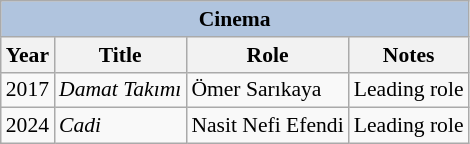<table class="wikitable" style="font-size: 90%;">
<tr>
<th colspan="4" style="background:LightSteelBlue">Cinema</th>
</tr>
<tr>
<th>Year</th>
<th>Title</th>
<th>Role</th>
<th>Notes</th>
</tr>
<tr>
<td>2017</td>
<td><em>Damat Takımı</em></td>
<td>Ömer Sarıkaya</td>
<td>Leading role</td>
</tr>
<tr>
<td>2024</td>
<td><em>Cadi</em></td>
<td>Nasit Nefi Efendi</td>
<td>Leading role</td>
</tr>
</table>
